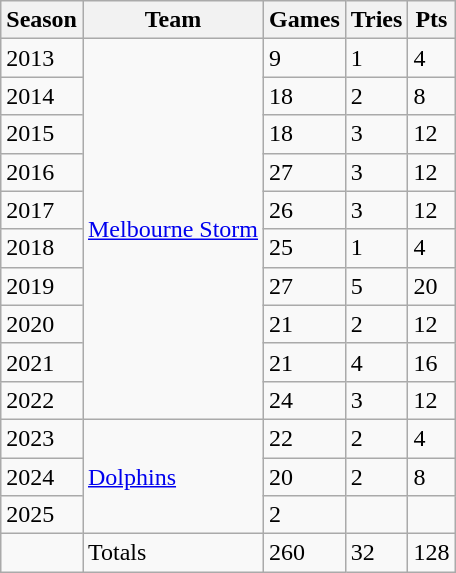<table class="wikitable">
<tr>
<th>Season</th>
<th>Team</th>
<th>Games</th>
<th>Tries</th>
<th>Pts</th>
</tr>
<tr>
<td>2013</td>
<td rowspan="10"> <a href='#'>Melbourne Storm</a></td>
<td>9</td>
<td>1</td>
<td>4</td>
</tr>
<tr>
<td>2014</td>
<td>18</td>
<td>2</td>
<td>8</td>
</tr>
<tr>
<td>2015</td>
<td>18</td>
<td>3</td>
<td>12</td>
</tr>
<tr>
<td>2016</td>
<td>27</td>
<td>3</td>
<td>12</td>
</tr>
<tr>
<td>2017</td>
<td>26</td>
<td>3</td>
<td>12</td>
</tr>
<tr>
<td>2018</td>
<td>25</td>
<td>1</td>
<td>4</td>
</tr>
<tr>
<td>2019</td>
<td>27</td>
<td>5</td>
<td>20</td>
</tr>
<tr>
<td>2020</td>
<td>21</td>
<td>2</td>
<td>12</td>
</tr>
<tr>
<td>2021</td>
<td>21</td>
<td>4</td>
<td>16</td>
</tr>
<tr>
<td>2022</td>
<td>24</td>
<td>3</td>
<td>12</td>
</tr>
<tr>
<td>2023</td>
<td rowspan="3"> <a href='#'>Dolphins</a></td>
<td>22</td>
<td>2</td>
<td>4</td>
</tr>
<tr>
<td>2024</td>
<td>20</td>
<td>2</td>
<td>8</td>
</tr>
<tr>
<td>2025</td>
<td>2</td>
<td></td>
<td></td>
</tr>
<tr>
<td></td>
<td>Totals</td>
<td>260</td>
<td>32</td>
<td>128</td>
</tr>
</table>
